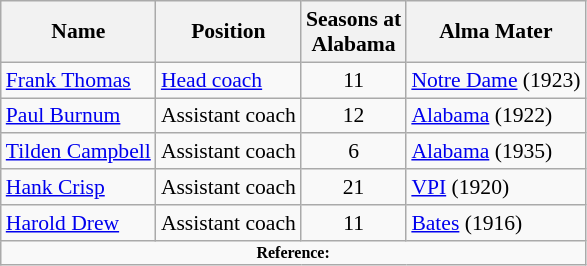<table class="wikitable" border="1" style="font-size:90%;">
<tr>
<th>Name</th>
<th>Position</th>
<th>Seasons at<br>Alabama</th>
<th>Alma Mater</th>
</tr>
<tr>
<td><a href='#'>Frank Thomas</a></td>
<td><a href='#'>Head coach</a></td>
<td align=center>11</td>
<td><a href='#'>Notre Dame</a> (1923)</td>
</tr>
<tr>
<td><a href='#'>Paul Burnum</a></td>
<td>Assistant coach</td>
<td align=center>12</td>
<td><a href='#'>Alabama</a> (1922)</td>
</tr>
<tr>
<td><a href='#'>Tilden Campbell</a></td>
<td>Assistant coach</td>
<td align=center>6</td>
<td><a href='#'>Alabama</a> (1935)</td>
</tr>
<tr>
<td><a href='#'>Hank Crisp</a></td>
<td>Assistant coach</td>
<td align=center>21</td>
<td><a href='#'>VPI</a> (1920)</td>
</tr>
<tr>
<td><a href='#'>Harold Drew</a></td>
<td>Assistant coach</td>
<td align=center>11</td>
<td><a href='#'>Bates</a> (1916)</td>
</tr>
<tr>
<td colspan="4" style="font-size: 8pt" align="center"><strong>Reference:</strong></td>
</tr>
</table>
